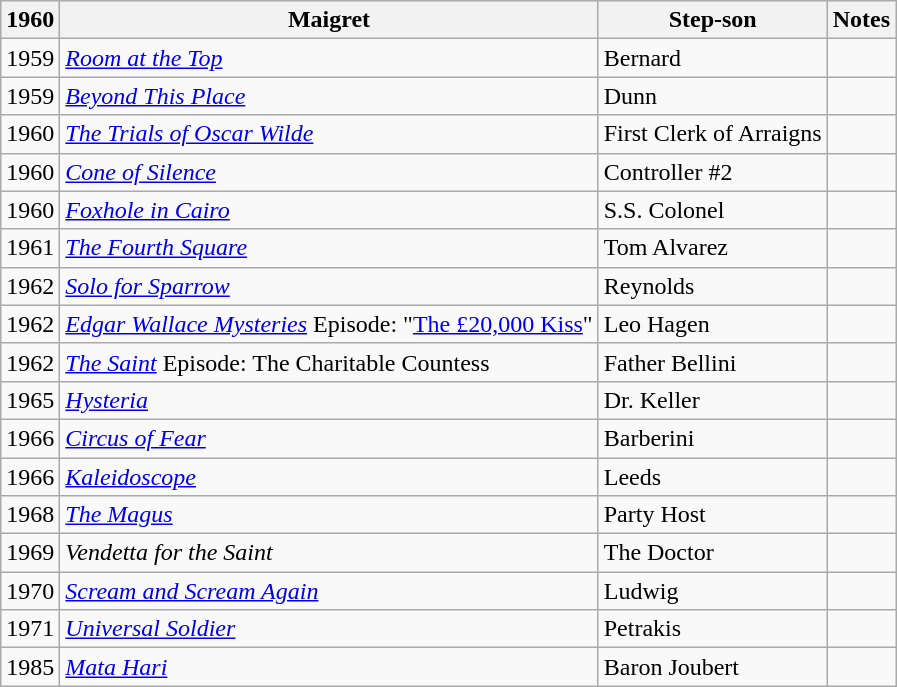<table class="wikitable">
<tr>
<th>1960</th>
<th>Maigret</th>
<th>Step-son</th>
<th>Notes</th>
</tr>
<tr>
<td>1959</td>
<td><em><a href='#'>Room at the Top</a></em></td>
<td>Bernard</td>
<td></td>
</tr>
<tr>
<td>1959</td>
<td><em><a href='#'>Beyond This Place</a></em></td>
<td>Dunn</td>
<td></td>
</tr>
<tr>
<td>1960</td>
<td><em><a href='#'>The Trials of Oscar Wilde</a></em></td>
<td>First Clerk of Arraigns</td>
<td></td>
</tr>
<tr>
<td>1960</td>
<td><em><a href='#'>Cone of Silence</a></em></td>
<td>Controller #2</td>
<td></td>
</tr>
<tr>
<td>1960</td>
<td><em><a href='#'>Foxhole in Cairo</a></em></td>
<td>S.S. Colonel</td>
<td></td>
</tr>
<tr>
<td>1961</td>
<td><em><a href='#'>The Fourth Square</a></em></td>
<td>Tom Alvarez</td>
<td></td>
</tr>
<tr>
<td>1962</td>
<td><em><a href='#'>Solo for Sparrow</a></em></td>
<td>Reynolds</td>
<td></td>
</tr>
<tr>
<td>1962</td>
<td><em><a href='#'>Edgar Wallace Mysteries</a></em> Episode: "<a href='#'>The £20,000 Kiss</a>"</td>
<td>Leo Hagen</td>
<td></td>
</tr>
<tr>
<td>1962</td>
<td><em><a href='#'>The Saint</a> </em> Episode: The Charitable Countess</td>
<td>Father Bellini</td>
<td></td>
</tr>
<tr>
<td>1965</td>
<td><em><a href='#'>Hysteria</a></em></td>
<td>Dr. Keller</td>
<td></td>
</tr>
<tr>
<td>1966</td>
<td><em><a href='#'>Circus of Fear</a></em></td>
<td>Barberini</td>
<td></td>
</tr>
<tr>
<td>1966</td>
<td><em><a href='#'>Kaleidoscope</a></em></td>
<td>Leeds</td>
<td></td>
</tr>
<tr>
<td>1968</td>
<td><em><a href='#'>The Magus</a></em></td>
<td>Party Host</td>
<td></td>
</tr>
<tr>
<td>1969</td>
<td><em>Vendetta for the Saint</em></td>
<td>The Doctor</td>
<td></td>
</tr>
<tr>
<td>1970</td>
<td><em><a href='#'>Scream and Scream Again</a></em></td>
<td>Ludwig</td>
<td></td>
</tr>
<tr>
<td>1971</td>
<td><em><a href='#'>Universal Soldier</a></em></td>
<td>Petrakis</td>
<td></td>
</tr>
<tr>
<td>1985</td>
<td><em><a href='#'>Mata Hari</a></em></td>
<td>Baron Joubert</td>
<td></td>
</tr>
</table>
